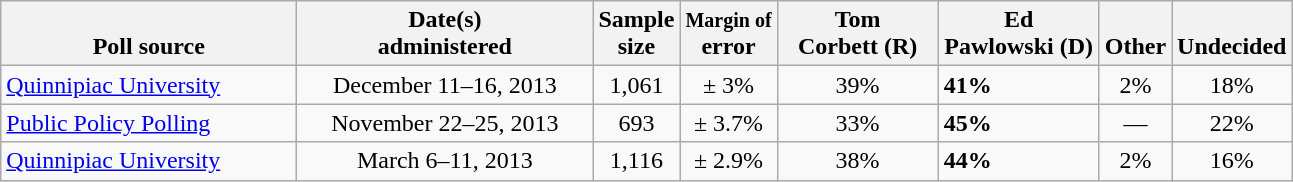<table class="wikitable">
<tr valign= bottom>
<th style="width:190px;">Poll source</th>
<th style="width:190px;">Date(s)<br>administered</th>
<th class=small>Sample<br>size</th>
<th><small>Margin of</small><br>error</th>
<th style="width:100px;">Tom<br>Corbett (R)</th>
<th style="width:100px;">Ed<br>Pawlowski (D)</th>
<th style="width:40px;">Other</th>
<th style="width:40px;">Undecided</th>
</tr>
<tr>
<td><a href='#'>Quinnipiac University</a></td>
<td align=center>December 11–16, 2013</td>
<td align=center>1,061</td>
<td align=center>± 3%</td>
<td align=center>39%</td>
<td><strong>41%</strong></td>
<td align=center>2%</td>
<td align=center>18%</td>
</tr>
<tr>
<td><a href='#'>Public Policy Polling</a></td>
<td align=center>November 22–25, 2013</td>
<td align=center>693</td>
<td align=center>± 3.7%</td>
<td align=center>33%</td>
<td><strong>45%</strong></td>
<td align=center>—</td>
<td align=center>22%</td>
</tr>
<tr>
<td><a href='#'>Quinnipiac University</a></td>
<td align=center>March 6–11, 2013</td>
<td align=center>1,116</td>
<td align=center>± 2.9%</td>
<td align=center>38%</td>
<td><strong>44%</strong></td>
<td align=center>2%</td>
<td align=center>16%</td>
</tr>
</table>
